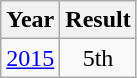<table class="wikitable" style="text-align:center">
<tr>
<th>Year</th>
<th>Result</th>
</tr>
<tr>
<td><a href='#'>2015</a></td>
<td>5th</td>
</tr>
</table>
